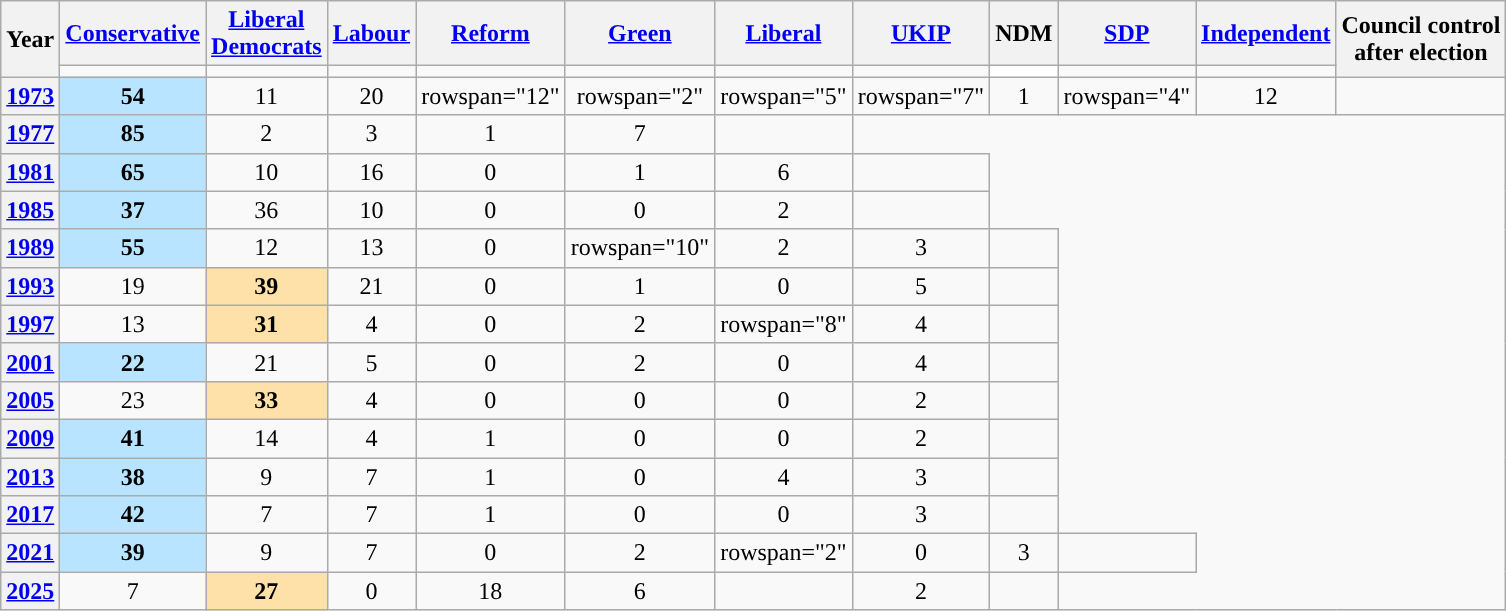<table class="wikitable plainrowheaders" style="text-align:center">
<tr>
<th scope="col" rowspan="2">Year</th>
<th scope="col"><a href='#'>Conservative</a></th>
<th scope="col" style="width:1px"><a href='#'>Liberal Democrats</a></th>
<th scope="col"><a href='#'>Labour</a></th>
<th scope="col"><a href='#'>Reform</a></th>
<th scope="col"><a href='#'>Green</a></th>
<th scope="col"><a href='#'>Liberal</a></th>
<th scope="col"><a href='#'>UKIP</a></th>
<th scope="col">NDM</th>
<th scope="col"><a href='#'>SDP</a></th>
<th scope="col"><a href='#'>Independent</a></th>
<th scope="col" rowspan="2" colspan="2">Council control<br>after election</th>
</tr>
<tr>
<td style="background:"></td>
<td style="background:"></td>
<td style="background:"></td>
<td style="background:"></td>
<td style="background:"></td>
<td style="background:"></td>
<td style="background:"></td>
<td style="background:white"></td>
<td style="background:"></td>
<td style="background:"></td>
</tr>
<tr>
<th scope="row"><a href='#'>1973</a></th>
<td style="background:#B9E4FF;"><strong>54</strong></td>
<td>11</td>
<td>20</td>
<td>rowspan="12" </td>
<td>rowspan="2" </td>
<td>rowspan="5" </td>
<td>rowspan="7" </td>
<td>1</td>
<td>rowspan="4" </td>
<td>12</td>
<td></td>
</tr>
<tr>
<th scope="row"><a href='#'>1977</a></th>
<td style="background:#B9E4FF;"><strong>85</strong></td>
<td>2</td>
<td>3</td>
<td>1</td>
<td>7</td>
<td></td>
</tr>
<tr>
<th scope="row"><a href='#'>1981</a></th>
<td style="background:#B9E4FF;"><strong>65</strong></td>
<td>10</td>
<td>16</td>
<td>0</td>
<td>1</td>
<td>6</td>
<td></td>
</tr>
<tr>
<th scope="row"><a href='#'>1985</a></th>
<td style="background:#B9E4FF;"><strong>37</strong></td>
<td>36</td>
<td>10</td>
<td>0</td>
<td>0</td>
<td>2</td>
<td></td>
</tr>
<tr>
<th scope="row"><a href='#'>1989</a></th>
<td style="background:#B9E4FF;"><strong>55</strong></td>
<td>12</td>
<td>13</td>
<td>0</td>
<td>rowspan="10" </td>
<td>2</td>
<td>3</td>
<td></td>
</tr>
<tr>
<th scope="row"><a href='#'>1993</a></th>
<td>19</td>
<td style="background:#FEE1A8"><strong>39</strong></td>
<td>21</td>
<td>0</td>
<td>1</td>
<td>0</td>
<td>5</td>
<td></td>
</tr>
<tr>
<th scope="row"><a href='#'>1997</a></th>
<td>13</td>
<td style="background:#FEE1A8"><strong>31</strong></td>
<td>4</td>
<td>0</td>
<td>2</td>
<td>rowspan="8" </td>
<td>4</td>
<td></td>
</tr>
<tr>
<th scope="row"><a href='#'>2001</a></th>
<td style="background:#B9E4FF;"><strong>22</strong></td>
<td>21</td>
<td>5</td>
<td>0</td>
<td>2</td>
<td>0</td>
<td>4</td>
<td></td>
</tr>
<tr>
<th scope="row"><a href='#'>2005</a></th>
<td>23</td>
<td style="background:#FEE1A8"><strong>33</strong></td>
<td>4</td>
<td>0</td>
<td>0</td>
<td>0</td>
<td>2</td>
<td></td>
</tr>
<tr>
<th scope="row"><a href='#'>2009</a></th>
<td style="background:#B9E4FF;"><strong>41</strong></td>
<td>14</td>
<td>4</td>
<td>1</td>
<td>0</td>
<td>0</td>
<td>2</td>
<td></td>
</tr>
<tr>
<th scope="row"><a href='#'>2013</a></th>
<td style="background:#B9E4FF;"><strong>38</strong></td>
<td>9</td>
<td>7</td>
<td>1</td>
<td>0</td>
<td>4</td>
<td>3</td>
<td></td>
</tr>
<tr>
<th scope="row"><a href='#'>2017</a></th>
<td style="background:#B9E4FF;"><strong>42</strong></td>
<td>7</td>
<td>7</td>
<td>1</td>
<td>0</td>
<td>0</td>
<td>3</td>
<td></td>
</tr>
<tr>
<th scope="row"><a href='#'>2021</a></th>
<td style="background:#B9E4FF;"><strong>39</strong></td>
<td>9</td>
<td>7</td>
<td>0</td>
<td>2</td>
<td>rowspan="2" </td>
<td>0</td>
<td>3</td>
<td></td>
</tr>
<tr>
<th scope="row"><a href='#'>2025</a></th>
<td>7</td>
<td style="background:#FEE1A8"><strong>27</strong></td>
<td>0</td>
<td>18</td>
<td>6</td>
<td></td>
<td>2</td>
<td></td>
</tr>
</table>
